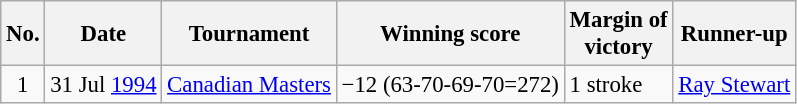<table class="wikitable" style="font-size:95%;">
<tr>
<th>No.</th>
<th>Date</th>
<th>Tournament</th>
<th>Winning score</th>
<th>Margin of<br>victory</th>
<th>Runner-up</th>
</tr>
<tr>
<td align=center>1</td>
<td align=right>31 Jul <a href='#'>1994</a></td>
<td><a href='#'>Canadian Masters</a></td>
<td>−12 (63-70-69-70=272)</td>
<td>1 stroke</td>
<td> <a href='#'>Ray Stewart</a></td>
</tr>
</table>
